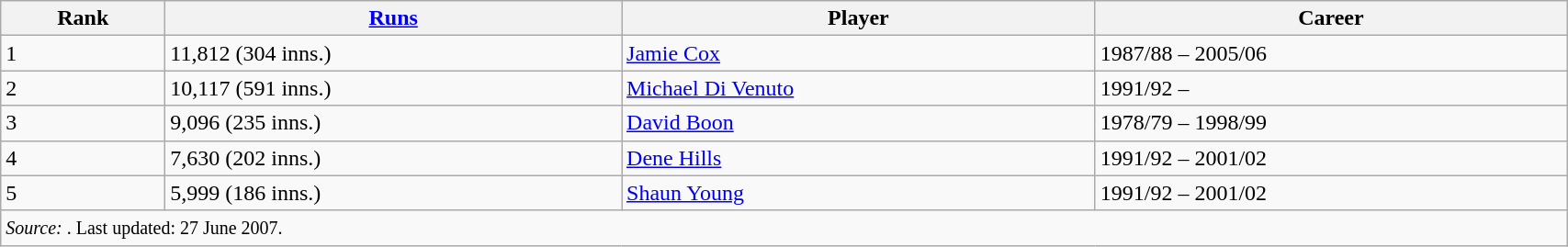<table class="wikitable" style="width:90%;">
<tr>
<th>Rank</th>
<th><a href='#'>Runs</a></th>
<th>Player</th>
<th>Career</th>
</tr>
<tr>
<td>1</td>
<td>11,812 (304 inns.)</td>
<td><a href='#'>Jamie Cox</a></td>
<td>1987/88 – 2005/06</td>
</tr>
<tr>
<td>2</td>
<td>10,117 (591 inns.)</td>
<td><a href='#'>Michael Di Venuto</a></td>
<td>1991/92 –</td>
</tr>
<tr>
<td>3</td>
<td>9,096 (235 inns.)</td>
<td><a href='#'>David Boon</a></td>
<td>1978/79 – 1998/99</td>
</tr>
<tr>
<td>4</td>
<td>7,630 (202 inns.)</td>
<td><a href='#'>Dene Hills</a></td>
<td>1991/92 – 2001/02</td>
</tr>
<tr>
<td>5</td>
<td>5,999 (186 inns.)</td>
<td><a href='#'>Shaun Young</a></td>
<td>1991/92 – 2001/02</td>
</tr>
<tr>
<td colspan=4><small><em>Source: </em>. Last updated: 27 June 2007.</small></td>
</tr>
</table>
